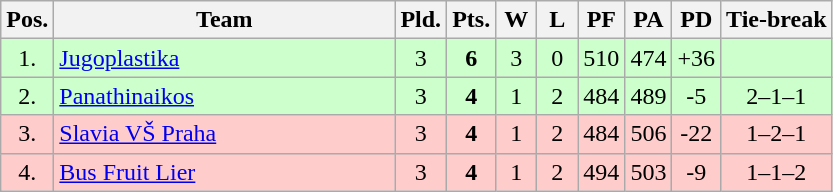<table class="wikitable" style="text-align:center">
<tr>
<th width=15>Pos.</th>
<th width=220>Team</th>
<th width=20>Pld.</th>
<th width=20>Pts.</th>
<th width=20>W</th>
<th width=20>L</th>
<th width=20>PF</th>
<th width=20>PA</th>
<th width=20>PD</th>
<th>Tie-break</th>
</tr>
<tr style="background: #ccffcc;">
<td>1.</td>
<td align=left> <a href='#'>Jugoplastika</a></td>
<td>3</td>
<td><strong>6</strong></td>
<td>3</td>
<td>0</td>
<td>510</td>
<td>474</td>
<td>+36</td>
<td></td>
</tr>
<tr style="background: #ccffcc;">
<td>2.</td>
<td align=left> <a href='#'>Panathinaikos</a></td>
<td>3</td>
<td><strong>4</strong></td>
<td>1</td>
<td>2</td>
<td>484</td>
<td>489</td>
<td>-5</td>
<td>2–1–1</td>
</tr>
<tr style="background: #ffcccc;">
<td>3.</td>
<td align=left> <a href='#'>Slavia VŠ Praha</a></td>
<td>3</td>
<td><strong>4</strong></td>
<td>1</td>
<td>2</td>
<td>484</td>
<td>506</td>
<td>-22</td>
<td>1–2–1</td>
</tr>
<tr style="background: #ffcccc;">
<td>4.</td>
<td align=left> <a href='#'>Bus Fruit Lier</a></td>
<td>3</td>
<td><strong>4</strong></td>
<td>1</td>
<td>2</td>
<td>494</td>
<td>503</td>
<td>-9</td>
<td>1–1–2</td>
</tr>
</table>
